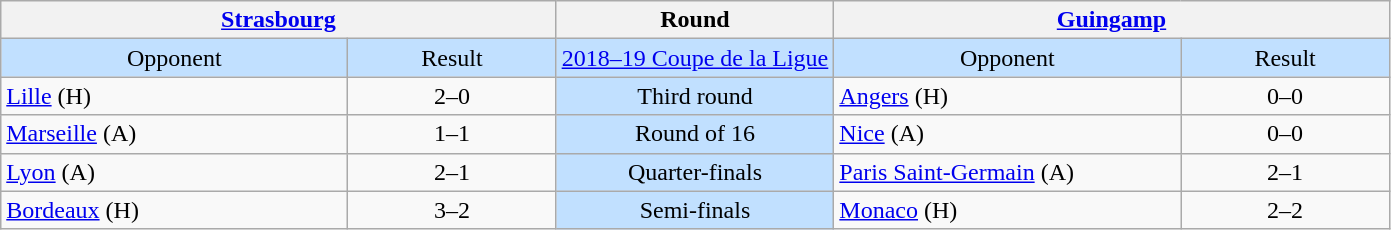<table class="wikitable" style="text-align:center; white-space:nowrap;">
<tr>
<th colspan="2"><a href='#'>Strasbourg</a></th>
<th>Round</th>
<th colspan="2"><a href='#'>Guingamp</a></th>
</tr>
<tr style="background:#C1E0FF;">
<td style="width:25%;">Opponent</td>
<td style="width:15%;">Result</td>
<td><a href='#'>2018–19 Coupe de la Ligue</a></td>
<td style="width:25%;">Opponent</td>
<td style="width:15%;">Result</td>
</tr>
<tr>
<td style="text-align:left;"><a href='#'>Lille</a> (H)</td>
<td>2–0</td>
<td style="background:#C1E0FF;">Third round</td>
<td style="text-align:left;"><a href='#'>Angers</a> (H)</td>
<td>0–0 </td>
</tr>
<tr>
<td style="text-align:left;"><a href='#'>Marseille</a> (A)</td>
<td>1–1 </td>
<td style="background:#C1E0FF;">Round of 16</td>
<td style="text-align:left;"><a href='#'>Nice</a> (A)</td>
<td>0–0 </td>
</tr>
<tr>
<td style="text-align:left;"><a href='#'>Lyon</a> (A)</td>
<td>2–1</td>
<td style="background:#C1E0FF;">Quarter-finals</td>
<td style="text-align:left;"><a href='#'>Paris Saint-Germain</a> (A)</td>
<td>2–1</td>
</tr>
<tr>
<td style="text-align:left;"><a href='#'>Bordeaux</a> (H)</td>
<td>3–2</td>
<td style="background:#C1E0FF;">Semi-finals</td>
<td style="text-align:left;"><a href='#'>Monaco</a> (H)</td>
<td>2–2 </td>
</tr>
</table>
